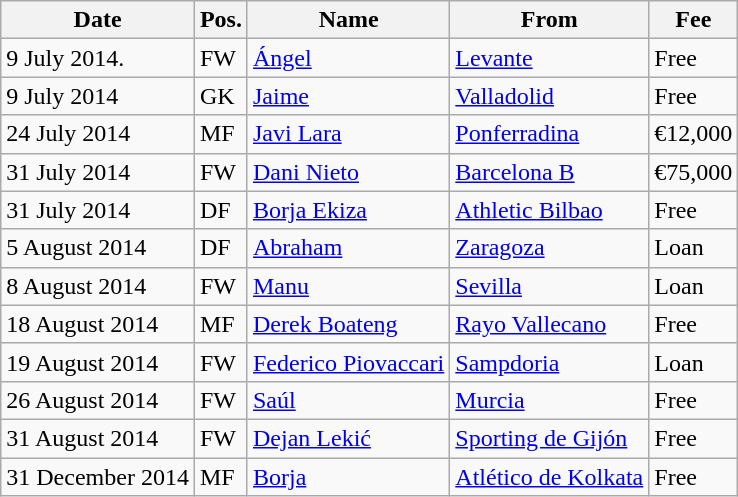<table class="wikitable" style="text-align:left">
<tr>
<th>Date</th>
<th>Pos.</th>
<th>Name</th>
<th>From</th>
<th>Fee</th>
</tr>
<tr>
<td>9 July 2014.</td>
<td>FW</td>
<td> <a href='#'>Ángel</a></td>
<td> <a href='#'>Levante</a></td>
<td>Free</td>
</tr>
<tr>
<td>9 July 2014</td>
<td>GK</td>
<td> <a href='#'>Jaime</a></td>
<td> <a href='#'>Valladolid</a></td>
<td>Free</td>
</tr>
<tr>
<td>24 July 2014</td>
<td>MF</td>
<td> <a href='#'>Javi Lara</a></td>
<td> <a href='#'>Ponferradina</a></td>
<td>€12,000</td>
</tr>
<tr>
<td>31 July 2014</td>
<td>FW</td>
<td> <a href='#'>Dani Nieto</a></td>
<td> <a href='#'>Barcelona B</a></td>
<td>€75,000</td>
</tr>
<tr>
<td>31 July 2014</td>
<td>DF</td>
<td> <a href='#'>Borja Ekiza</a></td>
<td> <a href='#'>Athletic Bilbao</a></td>
<td>Free</td>
</tr>
<tr>
<td>5 August 2014</td>
<td>DF</td>
<td> <a href='#'>Abraham</a></td>
<td> <a href='#'>Zaragoza</a></td>
<td>Loan</td>
</tr>
<tr>
<td>8 August 2014</td>
<td>FW</td>
<td> <a href='#'>Manu</a></td>
<td> <a href='#'>Sevilla</a></td>
<td>Loan</td>
</tr>
<tr>
<td>18 August 2014</td>
<td>MF</td>
<td> <a href='#'>Derek Boateng</a></td>
<td> <a href='#'>Rayo Vallecano</a></td>
<td>Free</td>
</tr>
<tr>
<td>19 August 2014</td>
<td>FW</td>
<td> <a href='#'>Federico Piovaccari</a></td>
<td> <a href='#'>Sampdoria</a></td>
<td>Loan</td>
</tr>
<tr>
<td>26 August 2014</td>
<td>FW</td>
<td> <a href='#'>Saúl</a></td>
<td> <a href='#'>Murcia</a></td>
<td>Free</td>
</tr>
<tr>
<td>31 August 2014</td>
<td>FW</td>
<td> <a href='#'>Dejan Lekić</a></td>
<td> <a href='#'>Sporting de Gijón</a></td>
<td>Free</td>
</tr>
<tr>
<td>31 December 2014</td>
<td>MF</td>
<td> <a href='#'>Borja</a></td>
<td> <a href='#'>Atlético de Kolkata</a></td>
<td>Free</td>
</tr>
</table>
